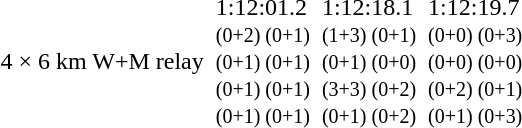<table>
<tr>
<td>4 × 6 km W+M relay<br><em></em></td>
<td></td>
<td>1:12:01.2<br><small>(0+2) (0+1)<br>(0+1) (0+1)<br>(0+1) (0+1)<br>(0+1) (0+1)</small></td>
<td></td>
<td>1:12:18.1<br><small>(1+3) (0+1)<br>(0+1) (0+0)<br>(3+3) (0+2)<br>(0+1) (0+2)</small></td>
<td></td>
<td>1:12:19.7<br><small>(0+0) (0+3)<br>(0+0) (0+0)<br>(0+2) (0+1)<br>(0+1) (0+3)</small></td>
</tr>
</table>
